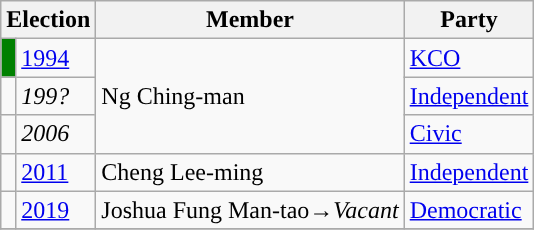<table class="wikitable">
<tr>
<th colspan="2">Election</th>
<th>Member</th>
<th>Party</th>
</tr>
<tr>
<td style="background-color:#008000"></td>
<td><a href='#'>1994</a></td>
<td rowspan=3>Ng Ching-man</td>
<td><a href='#'>KCO</a></td>
</tr>
<tr>
<td style="background-color:"></td>
<td><em>199?</em></td>
<td><a href='#'>Independent</a></td>
</tr>
<tr>
<td style="background-color:"></td>
<td><em>2006</em></td>
<td><a href='#'>Civic</a></td>
</tr>
<tr>
<td style="background-color:"></td>
<td><a href='#'>2011</a></td>
<td>Cheng Lee-ming</td>
<td><a href='#'>Independent</a></td>
</tr>
<tr>
<td style="background-color:"></td>
<td><a href='#'>2019</a></td>
<td>Joshua Fung Man-tao→<em>Vacant</em></td>
<td><a href='#'>Democratic</a></td>
</tr>
<tr>
</tr>
</table>
